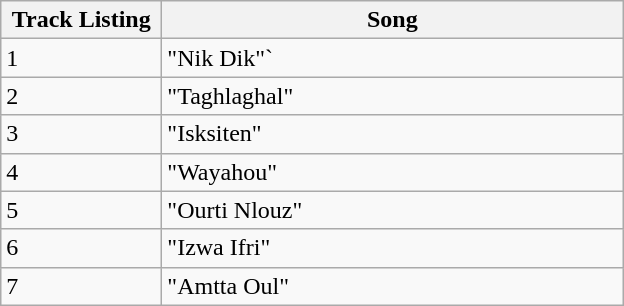<table class="wikitable">
<tr>
<th width="100pt">Track Listing</th>
<th width="300pt">Song</th>
</tr>
<tr>
<td>1</td>
<td>"Nik Dik"`</td>
</tr>
<tr>
<td>2</td>
<td>"Taghlaghal"</td>
</tr>
<tr>
<td>3</td>
<td>"Isksiten"</td>
</tr>
<tr>
<td>4</td>
<td>"Wayahou"</td>
</tr>
<tr>
<td>5</td>
<td>"Ourti Nlouz"</td>
</tr>
<tr>
<td>6</td>
<td>"Izwa Ifri"</td>
</tr>
<tr>
<td>7</td>
<td>"Amtta Oul"</td>
</tr>
</table>
